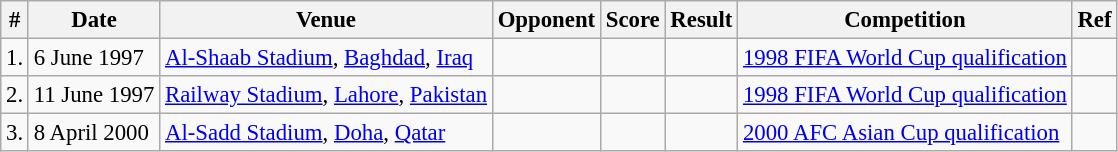<table class="wikitable" style="font-size:95%;">
<tr>
<th>#</th>
<th>Date</th>
<th>Venue</th>
<th>Opponent</th>
<th>Score</th>
<th>Result</th>
<th>Competition</th>
<th>Ref</th>
</tr>
<tr>
<td>1.</td>
<td>6 June 1997</td>
<td><a href='#'>Al-Shaab Stadium</a>, <a href='#'>Baghdad</a>, <a href='#'>Iraq</a></td>
<td></td>
<td></td>
<td></td>
<td><a href='#'>1998 FIFA World Cup qualification</a></td>
<td></td>
</tr>
<tr>
<td>2.</td>
<td>11 June 1997</td>
<td><a href='#'>Railway Stadium</a>, <a href='#'>Lahore</a>, <a href='#'>Pakistan</a></td>
<td></td>
<td></td>
<td></td>
<td><a href='#'>1998 FIFA World Cup qualification</a></td>
<td></td>
</tr>
<tr>
<td>3.</td>
<td>8 April 2000</td>
<td><a href='#'>Al-Sadd Stadium</a>, <a href='#'>Doha</a>, <a href='#'>Qatar</a></td>
<td></td>
<td></td>
<td></td>
<td><a href='#'>2000 AFC Asian Cup qualification</a></td>
<td></td>
</tr>
</table>
